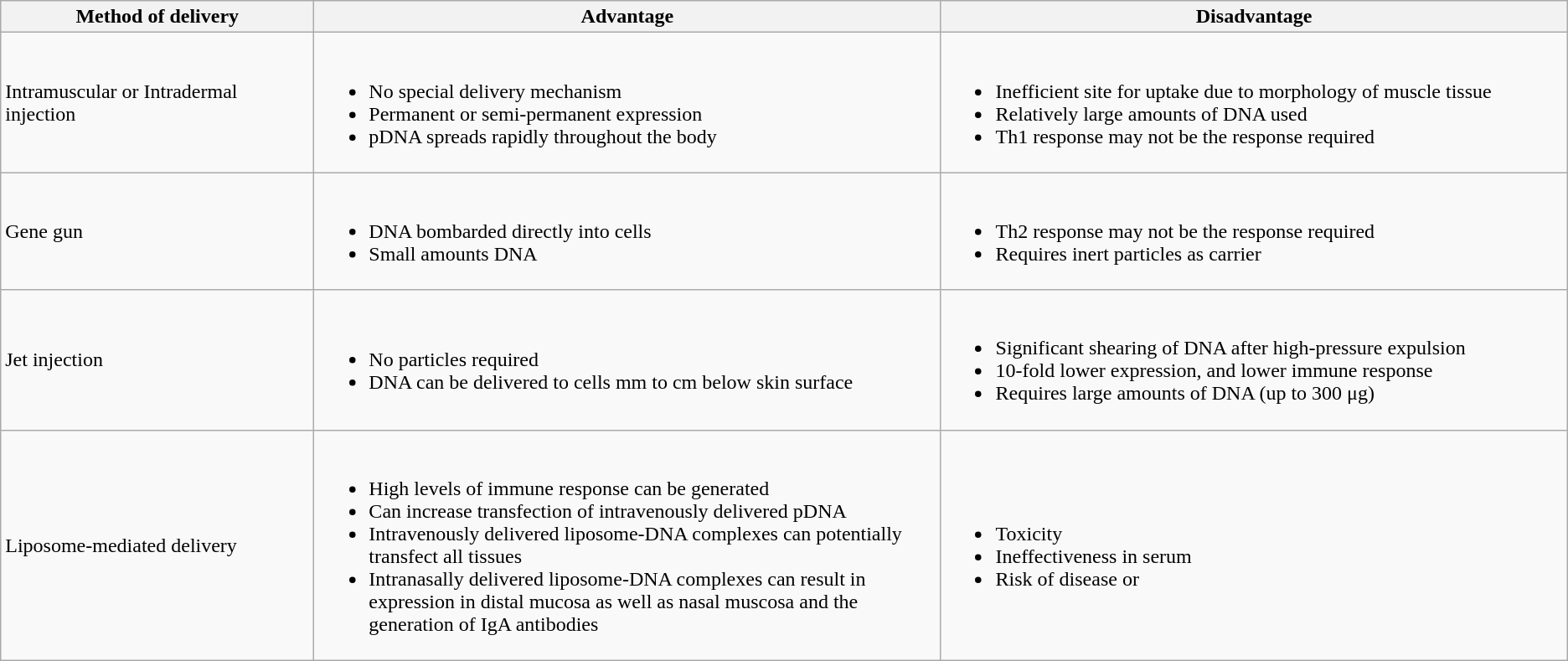<table class="wikitable">
<tr>
<th width="20%">Method of delivery</th>
<th width="40%">Advantage</th>
<th width="40%">Disadvantage</th>
</tr>
<tr>
<td>Intramuscular or Intradermal injection</td>
<td><br><ul><li>No special delivery mechanism</li><li>Permanent or semi-permanent expression</li><li>pDNA spreads rapidly throughout the body</li></ul></td>
<td><br><ul><li>Inefficient site for uptake due to morphology of muscle tissue</li><li>Relatively large amounts of DNA used</li><li>Th1 response may not be the response required</li></ul></td>
</tr>
<tr>
<td>Gene gun</td>
<td><br><ul><li>DNA bombarded directly into cells</li><li>Small amounts DNA</li></ul></td>
<td><br><ul><li>Th2 response may not be the response required</li><li>Requires inert particles as carrier</li></ul></td>
</tr>
<tr>
<td>Jet injection</td>
<td><br><ul><li>No particles required</li><li>DNA can be delivered to cells mm to cm below skin surface</li></ul></td>
<td><br><ul><li>Significant shearing of DNA after high-pressure expulsion</li><li>10-fold lower expression, and lower immune response</li><li>Requires large amounts of DNA (up to 300 μg)</li></ul></td>
</tr>
<tr>
<td>Liposome-mediated delivery</td>
<td><br><ul><li>High levels of immune response can be generated</li><li>Can increase transfection of intravenously delivered pDNA</li><li>Intravenously delivered liposome-DNA complexes can potentially transfect all tissues</li><li>Intranasally delivered liposome-DNA complexes can result in expression in distal mucosa as well as nasal muscosa and the generation of IgA antibodies</li></ul></td>
<td><br><ul><li>Toxicity</li><li>Ineffectiveness in serum</li><li>Risk of disease or </li></ul></td>
</tr>
</table>
